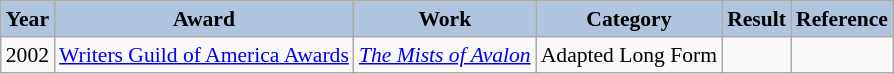<table class="wikitable" style="font-size:90%">
<tr style="text-align:center;">
<th style="background:#B0C4DE;">Year</th>
<th style="background:#B0C4DE;">Award</th>
<th style="background:#B0C4DE;">Work</th>
<th style="background:#B0C4DE;">Category</th>
<th style="background:#B0C4DE;">Result</th>
<th style="background:#B0C4DE;">Reference</th>
</tr>
<tr>
<td>2002</td>
<td><a href='#'>Writers Guild of America Awards</a></td>
<td><em><a href='#'>The Mists of Avalon</a></em></td>
<td>Adapted Long Form</td>
<td></td>
<td></td>
</tr>
</table>
